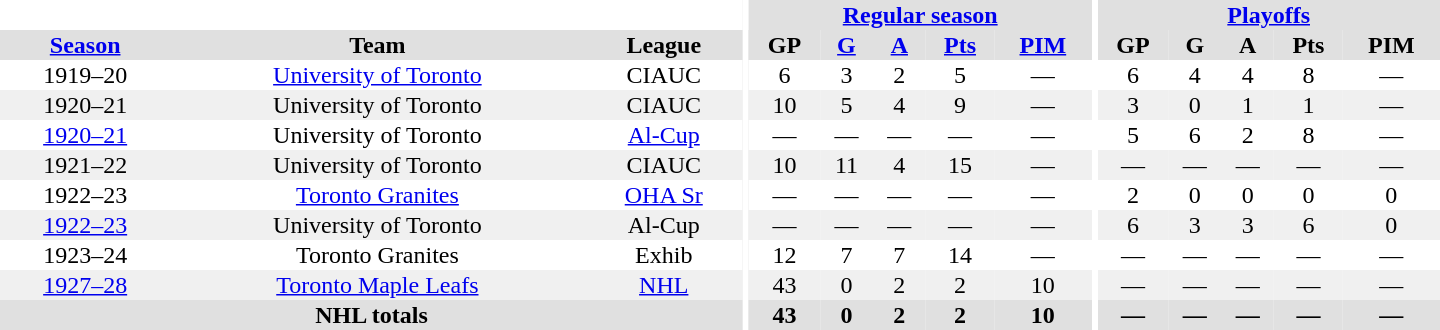<table border="0" cellpadding="1" cellspacing="0" style="text-align:center; width:60em">
<tr bgcolor="#e0e0e0">
<th colspan="3" bgcolor="#ffffff"></th>
<th rowspan="100" bgcolor="#ffffff"></th>
<th colspan="5"><a href='#'>Regular season</a></th>
<th rowspan="100" bgcolor="#ffffff"></th>
<th colspan="5"><a href='#'>Playoffs</a></th>
</tr>
<tr bgcolor="#e0e0e0">
<th><a href='#'>Season</a></th>
<th>Team</th>
<th>League</th>
<th>GP</th>
<th><a href='#'>G</a></th>
<th><a href='#'>A</a></th>
<th><a href='#'>Pts</a></th>
<th><a href='#'>PIM</a></th>
<th>GP</th>
<th>G</th>
<th>A</th>
<th>Pts</th>
<th>PIM</th>
</tr>
<tr>
<td>1919–20</td>
<td><a href='#'>University of Toronto</a></td>
<td>CIAUC</td>
<td>6</td>
<td>3</td>
<td>2</td>
<td>5</td>
<td>—</td>
<td>6</td>
<td>4</td>
<td>4</td>
<td>8</td>
<td>—</td>
</tr>
<tr bgcolor="#f0f0f0">
<td>1920–21</td>
<td>University of Toronto</td>
<td>CIAUC</td>
<td>10</td>
<td>5</td>
<td>4</td>
<td>9</td>
<td>—</td>
<td>3</td>
<td>0</td>
<td>1</td>
<td>1</td>
<td>—</td>
</tr>
<tr>
<td><a href='#'>1920–21</a></td>
<td>University of Toronto</td>
<td><a href='#'>Al-Cup</a></td>
<td>—</td>
<td>—</td>
<td>—</td>
<td>—</td>
<td>—</td>
<td>5</td>
<td>6</td>
<td>2</td>
<td>8</td>
<td>—</td>
</tr>
<tr bgcolor="#f0f0f0">
<td>1921–22</td>
<td>University of Toronto</td>
<td>CIAUC</td>
<td>10</td>
<td>11</td>
<td>4</td>
<td>15</td>
<td>—</td>
<td>—</td>
<td>—</td>
<td>—</td>
<td>—</td>
<td>—</td>
</tr>
<tr>
<td>1922–23</td>
<td><a href='#'>Toronto Granites</a></td>
<td><a href='#'>OHA Sr</a></td>
<td>—</td>
<td>—</td>
<td>—</td>
<td>—</td>
<td>—</td>
<td>2</td>
<td>0</td>
<td>0</td>
<td>0</td>
<td>0</td>
</tr>
<tr bgcolor="#f0f0f0">
<td><a href='#'>1922–23</a></td>
<td>University of Toronto</td>
<td>Al-Cup</td>
<td>—</td>
<td>—</td>
<td>—</td>
<td>—</td>
<td>—</td>
<td>6</td>
<td>3</td>
<td>3</td>
<td>6</td>
<td>0</td>
</tr>
<tr>
<td>1923–24</td>
<td>Toronto Granites</td>
<td>Exhib</td>
<td>12</td>
<td>7</td>
<td>7</td>
<td>14</td>
<td>—</td>
<td>—</td>
<td>—</td>
<td>—</td>
<td>—</td>
<td>—</td>
</tr>
<tr bgcolor="#f0f0f0">
<td><a href='#'>1927–28</a></td>
<td><a href='#'>Toronto Maple Leafs</a></td>
<td><a href='#'>NHL</a></td>
<td>43</td>
<td>0</td>
<td>2</td>
<td>2</td>
<td>10</td>
<td>—</td>
<td>—</td>
<td>—</td>
<td>—</td>
<td>—</td>
</tr>
<tr bgcolor="#e0e0e0">
<th colspan="3">NHL totals</th>
<th>43</th>
<th>0</th>
<th>2</th>
<th>2</th>
<th>10</th>
<th>—</th>
<th>—</th>
<th>—</th>
<th>—</th>
<th>—</th>
</tr>
</table>
